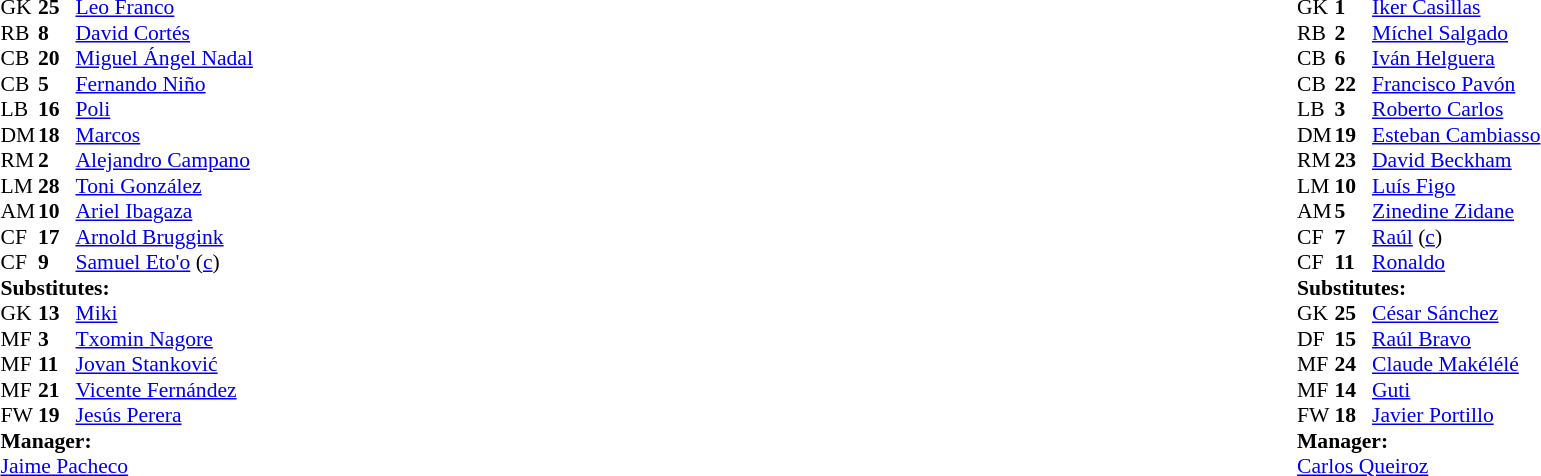<table width="100%">
<tr>
<td valign="top" width="50%"><br><table style="font-size: 90%" cellspacing="0" cellpadding="0">
<tr>
<td colspan="4"></td>
</tr>
<tr>
<th width="25"></th>
<th width="25"></th>
</tr>
<tr>
<td>GK</td>
<td><strong>25</strong></td>
<td> <a href='#'>Leo Franco</a></td>
</tr>
<tr>
<td>RB</td>
<td><strong>8</strong></td>
<td> <a href='#'>David Cortés</a></td>
</tr>
<tr>
<td>CB</td>
<td><strong>20</strong></td>
<td> <a href='#'>Miguel Ángel Nadal</a></td>
</tr>
<tr>
<td>CB</td>
<td><strong>5</strong></td>
<td> <a href='#'>Fernando Niño</a></td>
</tr>
<tr>
<td>LB</td>
<td><strong>16</strong></td>
<td> <a href='#'>Poli</a></td>
</tr>
<tr>
<td>DM</td>
<td><strong>18</strong></td>
<td> <a href='#'>Marcos</a></td>
</tr>
<tr>
<td>RM</td>
<td><strong>2</strong></td>
<td> <a href='#'>Alejandro Campano</a></td>
<td></td>
<td></td>
</tr>
<tr>
<td>LM</td>
<td><strong>28</strong></td>
<td> <a href='#'>Toni González</a></td>
<td></td>
<td></td>
</tr>
<tr>
<td>AM</td>
<td><strong>10</strong></td>
<td> <a href='#'>Ariel Ibagaza</a></td>
</tr>
<tr>
<td>CF</td>
<td><strong>17</strong></td>
<td> <a href='#'>Arnold Bruggink</a></td>
<td></td>
<td></td>
</tr>
<tr>
<td>CF</td>
<td><strong>9</strong></td>
<td> <a href='#'>Samuel Eto'o</a> (<a href='#'>c</a>)</td>
</tr>
<tr>
<td colspan=4><strong>Substitutes:</strong></td>
</tr>
<tr>
<td>GK</td>
<td><strong>13</strong></td>
<td> <a href='#'>Miki</a></td>
</tr>
<tr>
<td>MF</td>
<td><strong>3</strong></td>
<td> <a href='#'>Txomin Nagore</a></td>
<td></td>
<td></td>
</tr>
<tr>
<td>MF</td>
<td><strong>11</strong></td>
<td> <a href='#'>Jovan Stanković</a></td>
<td></td>
<td></td>
</tr>
<tr>
<td>MF</td>
<td><strong>21</strong></td>
<td> <a href='#'>Vicente Fernández</a></td>
</tr>
<tr>
<td>FW</td>
<td><strong>19</strong></td>
<td> <a href='#'>Jesús Perera</a></td>
<td></td>
<td></td>
</tr>
<tr>
<td colspan=4><strong>Manager:</strong></td>
</tr>
<tr>
<td colspan="4"> <a href='#'>Jaime Pacheco</a></td>
</tr>
</table>
</td>
<td valign="top"></td>
<td valign="top" width="50%"><br><table style="font-size: 90%" cellspacing="0" cellpadding="0" align=center>
<tr>
<td colspan="4"></td>
</tr>
<tr>
<th width="25"></th>
<th width="25"></th>
</tr>
<tr>
<td>GK</td>
<td><strong>1</strong></td>
<td> <a href='#'>Iker Casillas</a></td>
</tr>
<tr>
<td>RB</td>
<td><strong>2</strong></td>
<td> <a href='#'>Míchel Salgado</a></td>
</tr>
<tr>
<td>CB</td>
<td><strong>6</strong></td>
<td> <a href='#'>Iván Helguera</a></td>
</tr>
<tr>
<td>CB</td>
<td><strong>22</strong></td>
<td> <a href='#'>Francisco Pavón</a></td>
<td></td>
<td></td>
</tr>
<tr>
<td>LB</td>
<td><strong>3</strong></td>
<td> <a href='#'>Roberto Carlos</a></td>
</tr>
<tr>
<td>DM</td>
<td><strong>19</strong></td>
<td> <a href='#'>Esteban Cambiasso</a></td>
<td></td>
<td></td>
</tr>
<tr>
<td>RM</td>
<td><strong>23</strong></td>
<td> <a href='#'>David Beckham</a></td>
<td></td>
<td></td>
</tr>
<tr>
<td>LM</td>
<td><strong>10</strong></td>
<td> <a href='#'>Luís Figo</a></td>
</tr>
<tr>
<td>AM</td>
<td><strong>5</strong></td>
<td> <a href='#'>Zinedine Zidane</a></td>
<td></td>
</tr>
<tr>
<td>CF</td>
<td><strong>7</strong></td>
<td> <a href='#'>Raúl</a> (<a href='#'>c</a>)</td>
</tr>
<tr>
<td>CF</td>
<td><strong>11</strong></td>
<td> <a href='#'>Ronaldo</a></td>
<td></td>
</tr>
<tr>
<td colspan=4><strong>Substitutes:</strong></td>
</tr>
<tr>
<td>GK</td>
<td><strong>25</strong></td>
<td> <a href='#'>César Sánchez</a></td>
</tr>
<tr>
<td>DF</td>
<td><strong>15</strong></td>
<td> <a href='#'>Raúl Bravo</a></td>
<td></td>
<td></td>
</tr>
<tr>
<td>MF</td>
<td><strong>24</strong></td>
<td> <a href='#'>Claude Makélélé</a></td>
<td></td>
<td></td>
</tr>
<tr>
<td>MF</td>
<td><strong>14</strong></td>
<td> <a href='#'>Guti</a></td>
<td></td>
<td></td>
</tr>
<tr>
<td>FW</td>
<td><strong>18</strong></td>
<td> <a href='#'>Javier Portillo</a></td>
</tr>
<tr>
<td colspan=4><strong>Manager:</strong></td>
</tr>
<tr>
<td colspan="4"> <a href='#'>Carlos Queiroz</a></td>
</tr>
</table>
</td>
</tr>
</table>
